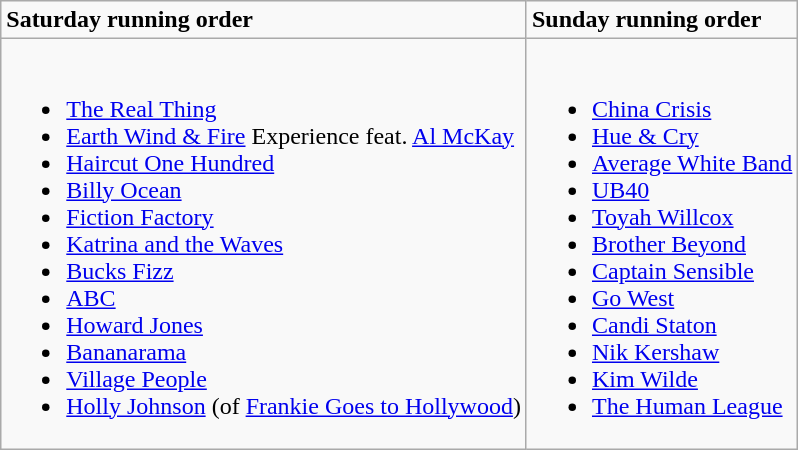<table class="wikitable">
<tr>
<td><strong>Saturday running order</strong></td>
<td><strong>Sunday running order</strong></td>
</tr>
<tr>
<td><br><ul><li><a href='#'>The Real Thing</a></li><li><a href='#'>Earth Wind & Fire</a> Experience feat. <a href='#'>Al McKay</a></li><li><a href='#'>Haircut One Hundred</a></li><li><a href='#'>Billy Ocean</a></li><li><a href='#'>Fiction Factory</a></li><li><a href='#'>Katrina and the Waves</a></li><li><a href='#'>Bucks Fizz</a></li><li><a href='#'>ABC</a></li><li><a href='#'>Howard Jones</a></li><li><a href='#'>Bananarama</a></li><li><a href='#'>Village People</a></li><li><a href='#'>Holly Johnson</a> (of <a href='#'>Frankie Goes to Hollywood</a>)</li></ul></td>
<td><br><ul><li><a href='#'>China Crisis</a></li><li><a href='#'>Hue & Cry</a></li><li><a href='#'>Average White Band</a></li><li><a href='#'>UB40</a></li><li><a href='#'>Toyah Willcox</a></li><li><a href='#'>Brother Beyond</a></li><li><a href='#'>Captain Sensible</a></li><li><a href='#'>Go West</a></li><li><a href='#'>Candi Staton</a></li><li><a href='#'>Nik Kershaw</a></li><li><a href='#'>Kim Wilde</a></li><li><a href='#'>The Human League</a></li></ul></td>
</tr>
</table>
